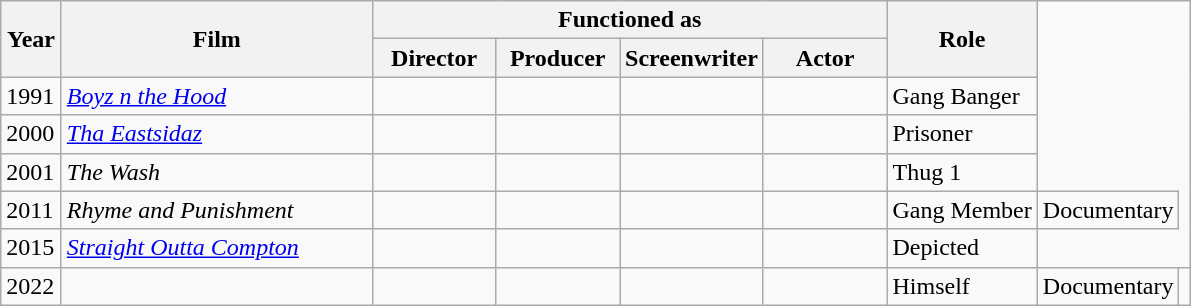<table class="wikitable sortable" style="margin-right: 0;">
<tr>
<th rowspan="2" style="width:33px;">Year</th>
<th rowspan="2" style="width:200px;">Film</th>
<th colspan="4">Functioned as</th>
<th rowspan="2">Role</th>
</tr>
<tr>
<th style="width:75px;">Director</th>
<th style="width:75px;">Producer</th>
<th style="width:75px;">Screenwriter</th>
<th style="width:75px;">Actor</th>
</tr>
<tr>
<td>1991</td>
<td><em><a href='#'>Boyz n the Hood</a></em></td>
<td></td>
<td></td>
<td></td>
<td></td>
<td>Gang Banger</td>
</tr>
<tr>
<td>2000</td>
<td><em><a href='#'>Tha Eastsidaz</a></em></td>
<td></td>
<td></td>
<td></td>
<td></td>
<td>Prisoner</td>
</tr>
<tr>
<td>2001</td>
<td><em>The Wash</em></td>
<td></td>
<td></td>
<td></td>
<td></td>
<td>Thug 1</td>
</tr>
<tr>
<td>2011</td>
<td><em>Rhyme and Punishment</em></td>
<td></td>
<td></td>
<td></td>
<td></td>
<td>Gang Member</td>
<td>Documentary</td>
</tr>
<tr>
<td>2015</td>
<td><em><a href='#'>Straight Outta Compton</a></em></td>
<td></td>
<td></td>
<td></td>
<td></td>
<td>Depicted</td>
</tr>
<tr>
<td>2022</td>
<td><em></em></td>
<td></td>
<td></td>
<td></td>
<td></td>
<td>Himself</td>
<td>Documentary</td>
<td></td>
</tr>
</table>
